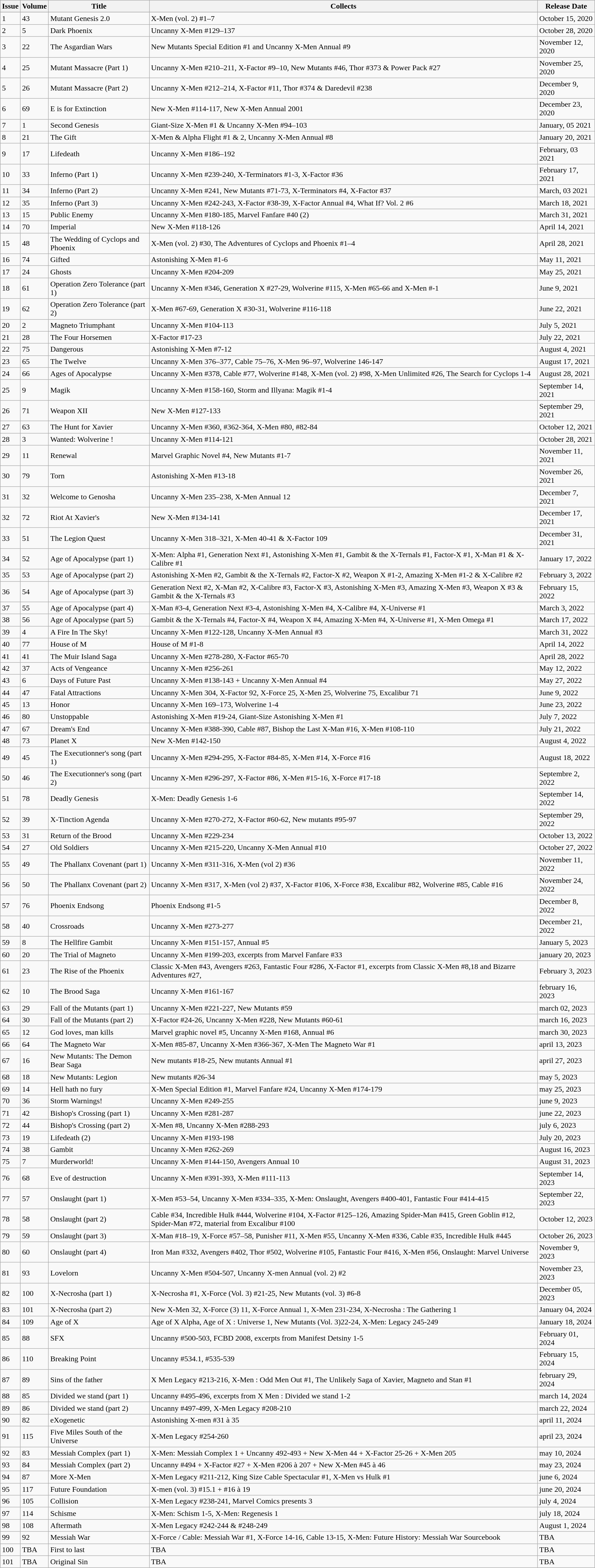<table class="wikitable sortable" style="text-align: left;">
<tr>
<th>Issue</th>
<th>Volume</th>
<th>Title</th>
<th>Collects</th>
<th>Release Date</th>
</tr>
<tr valign="top">
</tr>
<tr>
<td>1</td>
<td>43</td>
<td>Mutant Genesis 2.0</td>
<td>X-Men (vol. 2) #1–7</td>
<td>October 15, 2020</td>
</tr>
<tr>
<td>2</td>
<td>5</td>
<td>Dark Phoenix</td>
<td>Uncanny X-Men #129–137</td>
<td>October 28, 2020</td>
</tr>
<tr>
<td>3</td>
<td>22</td>
<td>The Asgardian Wars</td>
<td>New Mutants Special Edition #1 and Uncanny X-Men Annual #9</td>
<td>November 12, 2020</td>
</tr>
<tr>
<td>4</td>
<td>25</td>
<td>Mutant Massacre (Part 1)</td>
<td>Uncanny X-Men #210–211, X-Factor #9–10, New Mutants #46, Thor #373 & Power Pack #27</td>
<td>November 25, 2020</td>
</tr>
<tr>
<td>5</td>
<td>26</td>
<td>Mutant Massacre (Part 2)</td>
<td>Uncanny X-Men #212–214, X-Factor #11, Thor #374 & Daredevil #238</td>
<td>December 9, 2020</td>
</tr>
<tr>
<td>6</td>
<td>69</td>
<td>E is for Extinction</td>
<td>New X-Men #114-117, New X-Men Annual 2001</td>
<td>December 23, 2020</td>
</tr>
<tr>
<td>7</td>
<td>1</td>
<td>Second Genesis</td>
<td>Giant-Size X-Men #1 & Uncanny X-Men #94–103</td>
<td>January, 05 2021</td>
</tr>
<tr>
<td>8</td>
<td>21</td>
<td>The Gift</td>
<td>X-Men & Alpha Flight #1 & 2, Uncanny X-Men Annual #8</td>
<td>January 20, 2021</td>
</tr>
<tr>
<td>9</td>
<td>17</td>
<td>Lifedeath</td>
<td>Uncanny X-Men #186–192</td>
<td>February, 03 2021</td>
</tr>
<tr>
<td>10</td>
<td>33</td>
<td>Inferno (Part 1)</td>
<td>Uncanny X-Men #239-240, X-Terminators #1-3, X-Factor #36</td>
<td>February 17, 2021</td>
</tr>
<tr>
<td>11</td>
<td>34</td>
<td>Inferno (Part 2)</td>
<td>Uncanny X-Men #241, New Mutants #71-73, X-Terminators #4, X-Factor #37</td>
<td>March, 03 2021</td>
</tr>
<tr>
<td>12</td>
<td>35</td>
<td>Inferno (Part 3)</td>
<td>Uncanny X-Men #242-243, X-Factor #38-39, X-Factor Annual #4, What If? Vol. 2 #6</td>
<td>March 18, 2021</td>
</tr>
<tr>
<td>13</td>
<td>15</td>
<td>Public Enemy</td>
<td>Uncanny X-Men #180-185, Marvel Fanfare #40 (2)</td>
<td>March 31, 2021</td>
</tr>
<tr>
<td>14</td>
<td>70</td>
<td>Imperial</td>
<td>New X-Men #118-126</td>
<td>April 14, 2021</td>
</tr>
<tr>
<td>15</td>
<td>48</td>
<td>The Wedding of Cyclops and Phoenix</td>
<td>X-Men (vol. 2) #30, The Adventures of Cyclops and Phoenix #1–4</td>
<td>April 28, 2021</td>
</tr>
<tr>
<td>16</td>
<td>74</td>
<td>Gifted</td>
<td>Astonishing X-Men #1-6</td>
<td>May 11, 2021</td>
</tr>
<tr>
<td>17</td>
<td>24</td>
<td>Ghosts</td>
<td>Uncanny X-Men #204-209</td>
<td>May 25, 2021</td>
</tr>
<tr>
<td>18</td>
<td>61</td>
<td>Operation Zero Tolerance (part 1)</td>
<td>Uncanny X-Men #346, Generation X #27-29, Wolverine #115, X-Men #65-66 and X-Men #-1</td>
<td>June 9, 2021</td>
</tr>
<tr>
<td>19</td>
<td>62</td>
<td>Operation Zero Tolerance (part 2)</td>
<td>X-Men #67-69, Generation X #30-31, Wolverine #116-118</td>
<td>June 22, 2021</td>
</tr>
<tr>
<td>20</td>
<td>2</td>
<td>Magneto Triumphant</td>
<td>Uncanny X-Men #104-113</td>
<td>July 5, 2021</td>
</tr>
<tr>
<td>21</td>
<td>28</td>
<td>The Four Horsemen</td>
<td>X-Factor #17-23</td>
<td>July 22, 2021</td>
</tr>
<tr>
<td>22</td>
<td>75</td>
<td>Dangerous</td>
<td>Astonishing X-Men #7-12</td>
<td>August 4, 2021</td>
</tr>
<tr>
<td>23</td>
<td>65</td>
<td>The Twelve</td>
<td>Uncanny X-Men 376–377, Cable 75–76, X-Men 96–97, Wolverine 146-147</td>
<td>August 17, 2021</td>
</tr>
<tr>
<td>24</td>
<td>66</td>
<td>Ages of Apocalypse</td>
<td>Uncanny X-Men #378, Cable #77, Wolverine #148, X-Men (vol. 2) #98, X-Men Unlimited #26, The Search for Cyclops 1-4</td>
<td>August 28, 2021</td>
</tr>
<tr>
<td>25</td>
<td>9</td>
<td>Magik</td>
<td>Uncanny X-Men #158-160, Storm and Illyana: Magik #1-4</td>
<td>September 14, 2021</td>
</tr>
<tr>
<td>26</td>
<td>71</td>
<td>Weapon XII</td>
<td>New X-Men #127-133</td>
<td>September 29, 2021</td>
</tr>
<tr>
<td>27</td>
<td>63</td>
<td>The Hunt for Xavier</td>
<td>Uncanny X-Men #360, #362-364, X-Men #80, #82-84</td>
<td>October 12, 2021</td>
</tr>
<tr>
<td>28</td>
<td>3</td>
<td>Wanted: Wolverine !</td>
<td>Uncanny X-Men #114-121</td>
<td>October 28, 2021</td>
</tr>
<tr>
<td>29</td>
<td>11</td>
<td>Renewal</td>
<td>Marvel Graphic Novel #4, New Mutants #1-7</td>
<td>November 11, 2021</td>
</tr>
<tr>
<td>30</td>
<td>79</td>
<td>Torn</td>
<td>Astonishing X-Men #13-18</td>
<td>November 26, 2021</td>
</tr>
<tr>
<td>31</td>
<td>32</td>
<td>Welcome to Genosha</td>
<td>Uncanny X-Men 235–238, X-Men Annual 12</td>
<td>December 7, 2021</td>
</tr>
<tr>
<td>32</td>
<td>72</td>
<td>Riot At Xavier's</td>
<td>New X-Men #134-141</td>
<td>December 17, 2021</td>
</tr>
<tr>
<td>33</td>
<td>51</td>
<td>The Legion Quest</td>
<td>Uncanny X-Men 318–321, X-Men 40-41 & X-Factor 109</td>
<td>December 31, 2021</td>
</tr>
<tr>
<td>34</td>
<td>52</td>
<td>Age of Apocalypse (part 1)</td>
<td>X-Men: Alpha #1, Generation Next #1, Astonishing X-Men #1, Gambit & the X-Ternals #1, Factor-X #1, X-Man #1 & X-Calibre #1</td>
<td>January 17, 2022</td>
</tr>
<tr>
<td>35</td>
<td>53</td>
<td>Age of Apocalypse (part 2)</td>
<td>Astonishing X-Men #2, Gambit & the X-Ternals #2, Factor-X #2, Weapon X #1-2, Amazing X-Men #1-2 & X-Calibre #2</td>
<td>February 3, 2022</td>
</tr>
<tr>
<td>36</td>
<td>54</td>
<td>Age of Apocalypse (part 3)</td>
<td>Generation Next #2, X-Man #2, X-Calibre #3, Factor-X #3, Astonishing X-Men #3, Amazing X-Men #3, Weapon X #3 & Gambit & the X-Ternals #3</td>
<td>February 15, 2022</td>
</tr>
<tr>
<td>37</td>
<td>55</td>
<td>Age of Apocalypse (part 4)</td>
<td>X-Man #3-4, Generation Next #3-4, Astonishing X-Men #4, X-Calibre #4, X-Universe #1</td>
<td>March 3, 2022</td>
</tr>
<tr>
<td>38</td>
<td>56</td>
<td>Age of Apocalypse (part 5)</td>
<td>Gambit & the X-Ternals #4, Factor-X #4, Weapon X #4, Amazing X-Men #4, X-Universe #1, X-Men Omega #1</td>
<td>March 17, 2022</td>
</tr>
<tr>
<td>39</td>
<td>4</td>
<td>A Fire In The Sky!</td>
<td>Uncanny X-Men #122-128, Uncanny X-Men Annual #3</td>
<td>March 31, 2022</td>
</tr>
<tr>
<td>40</td>
<td>77</td>
<td>House of M</td>
<td>House of M #1-8</td>
<td>April 14, 2022</td>
</tr>
<tr>
<td>41</td>
<td>41</td>
<td>The Muir Island Saga</td>
<td>Uncanny X-Men #278-280, X-Factor #65-70</td>
<td>April 28, 2022</td>
</tr>
<tr>
<td>42</td>
<td>37</td>
<td>Acts of Vengeance</td>
<td>Uncanny X-Men #256-261</td>
<td>May 12, 2022</td>
</tr>
<tr>
<td>43</td>
<td>6</td>
<td>Days of Future Past</td>
<td>Uncanny X-Men #138-143 + Uncanny X-Men Annual #4</td>
<td>May 27, 2022</td>
</tr>
<tr>
<td>44</td>
<td>47</td>
<td>Fatal Attractions</td>
<td>Uncanny X-Men 304, X-Factor 92, X-Force 25, X-Men 25, Wolverine 75, Excalibur 71</td>
<td>June 9, 2022</td>
</tr>
<tr>
<td>45</td>
<td>13</td>
<td>Honor</td>
<td>Uncanny X-Men 169–173, Wolverine 1-4</td>
<td>June 23, 2022</td>
</tr>
<tr>
<td>46</td>
<td>80</td>
<td>Unstoppable</td>
<td>Astonishing X-Men #19-24, Giant-Size Astonishing X-Men #1</td>
<td>July 7, 2022</td>
</tr>
<tr>
<td>47</td>
<td>67</td>
<td>Dream's End</td>
<td>Uncanny X-Men #388-390, Cable #87, Bishop the Last X-Man #16, X-Men #108-110</td>
<td>July 21, 2022</td>
</tr>
<tr>
<td>48</td>
<td>73</td>
<td>Planet X</td>
<td>New X-Men #142-150</td>
<td>August 4, 2022</td>
</tr>
<tr>
<td>49</td>
<td>45</td>
<td>The Executionner's song (part 1)</td>
<td>Uncanny X-Men #294-295, X-Factor #84-85, X-Men #14, X-Force #16</td>
<td>August 18, 2022</td>
</tr>
<tr>
<td>50</td>
<td>46</td>
<td>The Executionner's song (part 2)</td>
<td>Uncanny X-Men #296-297, X-Factor #86, X-Men #15-16, X-Force #17-18</td>
<td>Septembre 2, 2022</td>
</tr>
<tr>
<td>51</td>
<td>78</td>
<td>Deadly Genesis</td>
<td>X-Men: Deadly Genesis 1-6</td>
<td>September 14, 2022</td>
</tr>
<tr>
<td>52</td>
<td>39</td>
<td>X-Tinction Agenda</td>
<td>Uncanny X-Men #270-272, X-Factor #60-62, New mutants #95-97</td>
<td>September 29, 2022</td>
</tr>
<tr>
<td>53</td>
<td>31</td>
<td>Return of the Brood</td>
<td>Uncanny X-Men #229-234</td>
<td>October 13, 2022</td>
</tr>
<tr>
<td>54</td>
<td>27</td>
<td>Old Soldiers</td>
<td>Uncanny X-Men #215-220, Uncanny X-Men Annual #10</td>
<td>October 27, 2022</td>
</tr>
<tr>
<td>55</td>
<td>49</td>
<td>The Phallanx Covenant (part 1)</td>
<td>Uncanny X-Men #311-316, X-Men (vol 2) #36</td>
<td>November 11, 2022</td>
</tr>
<tr>
<td>56</td>
<td>50</td>
<td>The Phallanx Covenant (part 2)</td>
<td>Uncanny X-Men #317, X-Men (vol 2) #37, X-Factor #106, X-Force #38, Excalibur #82, Wolverine #85, Cable #16</td>
<td>November 24, 2022</td>
</tr>
<tr>
<td>57</td>
<td>76</td>
<td>Phoenix Endsong</td>
<td>Phoenix Endsong #1-5</td>
<td>December 8, 2022</td>
</tr>
<tr>
<td>58</td>
<td>40</td>
<td>Crossroads</td>
<td>Uncanny X-Men #273-277</td>
<td>December 21, 2022</td>
</tr>
<tr>
<td>59</td>
<td>8</td>
<td>The Hellfire Gambit</td>
<td>Uncanny X-Men #151-157, Annual #5</td>
<td>January 5, 2023</td>
</tr>
<tr>
<td>60</td>
<td>20</td>
<td>The Trial of Magneto</td>
<td>Uncanny X-Men #199-203, excerpts from Marvel Fanfare #33</td>
<td>january 20, 2023</td>
</tr>
<tr>
<td>61</td>
<td>23</td>
<td>The Rise of the Phoenix</td>
<td>Classic X-Men #43, Avengers #263, Fantastic Four #286, X-Factor #1, excerpts from Classic X-Men #8,18 and Bizarre Adventures #27,</td>
<td>February 3, 2023</td>
</tr>
<tr>
<td>62</td>
<td>10</td>
<td>The Brood Saga</td>
<td>Uncanny X-Men #161-167</td>
<td>february 16, 2023</td>
</tr>
<tr>
<td>63</td>
<td>29</td>
<td>Fall of the Mutants (part 1)</td>
<td>Uncanny X-Men #221-227, New Mutants #59</td>
<td>march 02, 2023</td>
</tr>
<tr>
<td>64</td>
<td>30</td>
<td>Fall of the Mutants (part 2)</td>
<td>X-Factor #24-26, Uncanny X-Men #228, New Mutants #60-61</td>
<td>march 16, 2023</td>
</tr>
<tr>
<td>65</td>
<td>12</td>
<td>God loves, man kills</td>
<td>Marvel graphic novel #5, Uncanny X-Men #168, Annual #6</td>
<td>march 30, 2023</td>
</tr>
<tr>
<td>66</td>
<td>64</td>
<td>The Magneto War</td>
<td>X-Men #85-87, Uncanny X-Men #366-367, X-Men The Magneto War #1</td>
<td>april 13, 2023</td>
</tr>
<tr>
<td>67</td>
<td>16</td>
<td>New Mutants: The Demon Bear Saga</td>
<td>New mutants #18-25, New mutants Annual #1</td>
<td>april 27, 2023</td>
</tr>
<tr>
<td>68</td>
<td>18</td>
<td>New Mutants: Legion</td>
<td>New mutants #26-34</td>
<td>may 5, 2023</td>
</tr>
<tr>
<td>69</td>
<td>14</td>
<td>Hell hath no fury</td>
<td>X-Men Special Edition #1, Marvel Fanfare #24, Uncanny X-Men #174-179</td>
<td>may 25, 2023</td>
</tr>
<tr>
<td>70</td>
<td>36</td>
<td>Storm Warnings!</td>
<td>Uncanny X-Men #249-255</td>
<td>june 9, 2023</td>
</tr>
<tr>
<td>71</td>
<td>42</td>
<td>Bishop's Crossing (part 1)</td>
<td>Uncanny X-Men #281-287</td>
<td>june 22, 2023</td>
</tr>
<tr>
<td>72</td>
<td>44</td>
<td>Bishop's Crossing (part 2)</td>
<td>X-Men #8, Uncanny X-Men #288-293</td>
<td>july 6, 2023</td>
</tr>
<tr>
<td>73</td>
<td>19</td>
<td>Lifedeath (2)</td>
<td>Uncanny X-Men #193-198</td>
<td>July 20, 2023</td>
</tr>
<tr>
<td>74</td>
<td>38</td>
<td>Gambit</td>
<td>Uncanny X-Men #262-269</td>
<td>August 16, 2023</td>
</tr>
<tr>
<td>75</td>
<td>7</td>
<td>Murderworld!</td>
<td>Uncanny X-Men #144-150, Avengers Annual 10</td>
<td>August 31, 2023</td>
</tr>
<tr>
<td>76</td>
<td>68</td>
<td>Eve of destruction</td>
<td>Uncanny X-Men #391-393, X-Men #111-113</td>
<td>September 14, 2023</td>
</tr>
<tr>
<td>77</td>
<td>57</td>
<td>Onslaught (part 1)</td>
<td>X-Men #53–54, Uncanny X-Men #334–335, X-Men: Onslaught, Avengers #400-401, Fantastic Four #414-415</td>
<td>September 22, 2023</td>
</tr>
<tr>
<td>78</td>
<td>58</td>
<td>Onslaught (part 2)</td>
<td>Cable #34, Incredible Hulk #444, Wolverine #104, X-Factor #125–126, Amazing Spider-Man #415, Green Goblin #12, Spider-Man #72, material from Excalibur #100</td>
<td>October 12, 2023</td>
</tr>
<tr>
<td>79</td>
<td>59</td>
<td>Onslaught (part 3)</td>
<td>X-Man #18–19, X-Force #57–58, Punisher #11, X-Men #55, Uncanny X-Men #336, Cable #35, Incredible Hulk #445</td>
<td>October 26, 2023</td>
</tr>
<tr>
<td>80</td>
<td>60</td>
<td>Onslaught (part 4)</td>
<td>Iron Man #332, Avengers #402, Thor #502, Wolverine #105, Fantastic Four #416, X-Men #56, Onslaught: Marvel Universe</td>
<td>November 9, 2023</td>
</tr>
<tr>
<td>81</td>
<td>93</td>
<td>Lovelorn</td>
<td>Uncanny X-Men #504-507, Uncanny X-men Annual (vol. 2) #2</td>
<td>November 23, 2023</td>
</tr>
<tr>
<td>82</td>
<td>100</td>
<td>X-Necrosha (part 1)</td>
<td>X-Necrosha #1, X-Force (Vol. 3) #21-25, New Mutants (vol. 3) #6-8</td>
<td>December 05, 2023</td>
</tr>
<tr>
<td>83</td>
<td>101</td>
<td>X-Necrosha (part 2)</td>
<td>New X-Men 32, X-Force (3) 11, X-Force Annual 1, X-Men 231-234, X-Necrosha : The Gathering 1</td>
<td>January 04, 2024</td>
</tr>
<tr>
<td>84</td>
<td>109</td>
<td>Age of X</td>
<td>Age of X Alpha, Age of X : Universe 1, New Mutants (Vol. 3)22-24, X-Men: Legacy 245-249</td>
<td>January 18, 2024</td>
</tr>
<tr>
<td>85</td>
<td>88</td>
<td>SFX</td>
<td>Uncanny #500-503, FCBD 2008, excerpts from Manifest Detsiny 1-5</td>
<td>February 01, 2024</td>
</tr>
<tr>
<td>86</td>
<td>110</td>
<td>Breaking Point</td>
<td>Uncanny #534.1, #535-539</td>
<td>February 15, 2024</td>
</tr>
<tr>
<td>87</td>
<td>89</td>
<td>Sins of the father</td>
<td>X Men Legacy #213-216, X-Men : Odd Men Out #1, The Unlikely Saga of Xavier, Magneto and Stan #1</td>
<td>february 29, 2024</td>
</tr>
<tr>
<td>88</td>
<td>85</td>
<td>Divided we stand (part 1)</td>
<td>Uncanny #495-496, excerpts from X Men : Divided we stand 1-2</td>
<td>march 14, 2024</td>
</tr>
<tr>
<td>89</td>
<td>86</td>
<td>Divided we stand (part 2)</td>
<td>Uncanny #497-499, X-Men Legacy #208-210</td>
<td>march 22, 2024</td>
</tr>
<tr>
<td>90</td>
<td>82</td>
<td>eXogenetic</td>
<td>Astonishing X-men #31 à 35</td>
<td>april 11, 2024</td>
</tr>
<tr>
<td>91</td>
<td>115</td>
<td>Five Miles South of the Universe</td>
<td>X-Men Legacy #254-260</td>
<td>april 23, 2024</td>
</tr>
<tr>
<td>92</td>
<td>83</td>
<td>Messiah Complex (part 1)</td>
<td>X-Men: Messiah Complex 1 + Uncanny 492-493 + New X-Men 44 + X-Factor 25-26 + X-Men 205</td>
<td>may 10, 2024</td>
</tr>
<tr>
<td>93</td>
<td>84</td>
<td>Messiah Complex (part 2)</td>
<td>Uncanny #494 + X-Factor #27 + X-Men #206 à 207 + New X-Men #45 à 46</td>
<td>may 23, 2024</td>
</tr>
<tr>
<td>94</td>
<td>87</td>
<td>More X-Men</td>
<td>X-Men Legacy #211-212, King Size Cable Spectacular #1, X-Men vs Hulk #1</td>
<td>june 6, 2024</td>
</tr>
<tr>
<td>95</td>
<td>117</td>
<td>Future Foundation</td>
<td>X-men (vol. 3) #15.1 + #16 à 19</td>
<td>june 20, 2024</td>
</tr>
<tr>
<td>96</td>
<td>105</td>
<td>Collision</td>
<td>X-Men Legacy #238-241, Marvel Comics presents 3</td>
<td>july 4, 2024</td>
</tr>
<tr>
<td>97</td>
<td>114</td>
<td>Schisme</td>
<td>X-Men: Schism 1-5, X-Men: Regenesis 1</td>
<td>july 18, 2024</td>
</tr>
<tr>
<td>98</td>
<td>108</td>
<td>Aftermath</td>
<td>X-Men Legacy #242-244 & #248-249</td>
<td>August 1, 2024</td>
</tr>
<tr>
<td>99</td>
<td>92</td>
<td>Messiah War</td>
<td>X-Force / Cable: Messiah War #1, X-Force 14-16, Cable 13-15, X-Men: Future History: Messiah War Sourcebook</td>
<td>TBA</td>
</tr>
<tr>
<td>100</td>
<td>TBA</td>
<td>First to last</td>
<td>TBA</td>
<td>TBA</td>
</tr>
<tr>
<td>101</td>
<td>TBA</td>
<td>Original Sin</td>
<td>TBA</td>
<td>TBA</td>
</tr>
</table>
